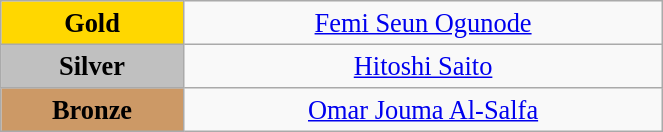<table class="wikitable" style=" text-align:center; font-size:110%;" width="35%">
<tr>
<td bgcolor="gold"><strong>Gold</strong></td>
<td><a href='#'>Femi Seun Ogunode</a><br></td>
</tr>
<tr>
<td bgcolor="silver"><strong>Silver</strong></td>
<td><a href='#'>Hitoshi Saito</a><br></td>
</tr>
<tr>
<td bgcolor="CC9966"><strong>Bronze</strong></td>
<td><a href='#'>Omar Jouma Al-Salfa</a><br></td>
</tr>
</table>
